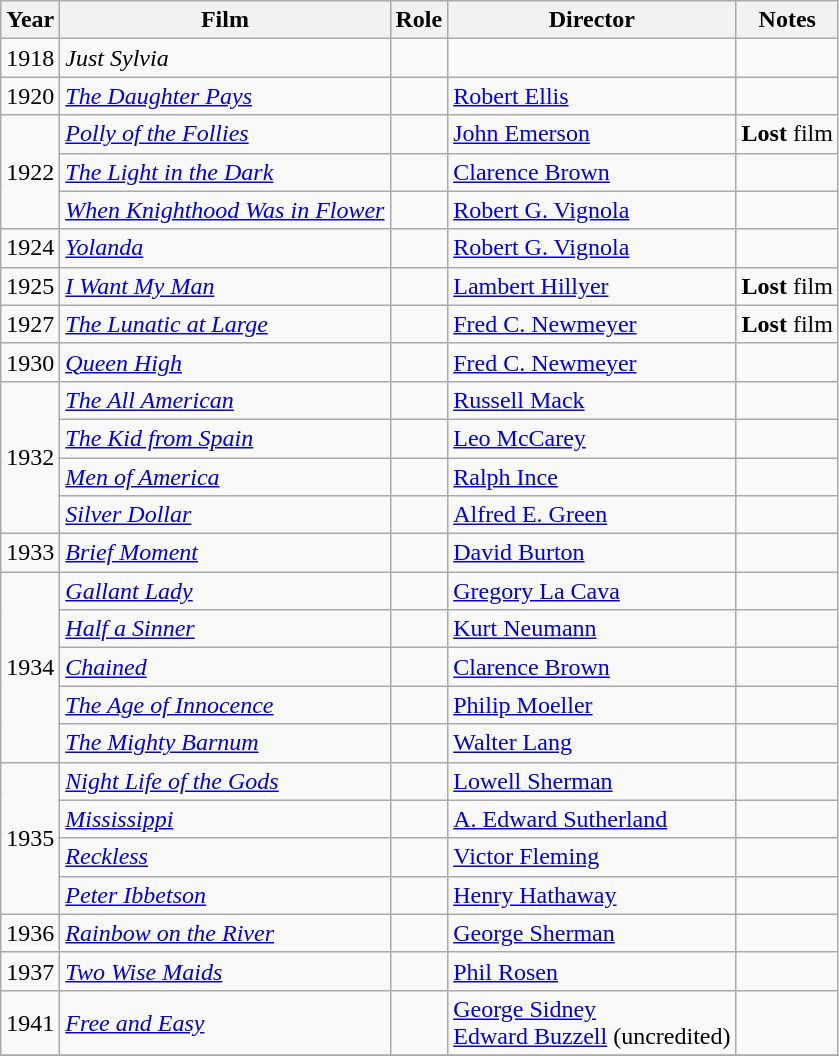<table class="wikitable sortable">
<tr>
<th>Year</th>
<th>Film</th>
<th>Role</th>
<th>Director</th>
<th class="unsortable">Notes</th>
</tr>
<tr>
<td>1918</td>
<td><em>Just Sylvia</em></td>
<td></td>
<td></td>
<td></td>
</tr>
<tr>
<td>1920</td>
<td><em><a href='#'>The Daughter Pays</a></em></td>
<td></td>
<td><a href='#'>Robert Ellis</a></td>
<td></td>
</tr>
<tr>
<td rowspan=3>1922</td>
<td><em><a href='#'>Polly of the Follies</a></em></td>
<td></td>
<td><a href='#'>John Emerson</a></td>
<td><strong>Lost</strong> film</td>
</tr>
<tr>
<td><em><a href='#'>The Light in the Dark</a></em></td>
<td></td>
<td><a href='#'>Clarence Brown</a></td>
<td></td>
</tr>
<tr>
<td><em><a href='#'>When Knighthood Was in Flower</a></em></td>
<td></td>
<td><a href='#'>Robert G. Vignola</a></td>
<td></td>
</tr>
<tr>
<td>1924</td>
<td><em><a href='#'>Yolanda</a></em></td>
<td></td>
<td><a href='#'>Robert G. Vignola</a></td>
<td></td>
</tr>
<tr>
<td>1925</td>
<td><em><a href='#'>I Want My Man</a></em></td>
<td></td>
<td><a href='#'>Lambert Hillyer</a></td>
<td><strong>Lost</strong> film</td>
</tr>
<tr>
<td>1927</td>
<td><em><a href='#'>The Lunatic at Large</a></em></td>
<td></td>
<td><a href='#'>Fred C. Newmeyer</a></td>
<td><strong>Lost</strong> film</td>
</tr>
<tr>
<td>1930</td>
<td><em><a href='#'>Queen High</a></em></td>
<td></td>
<td><a href='#'>Fred C. Newmeyer</a></td>
<td></td>
</tr>
<tr>
<td rowspan=4>1932</td>
<td><em><a href='#'>The All American</a></em></td>
<td></td>
<td><a href='#'>Russell Mack</a></td>
<td></td>
</tr>
<tr>
<td><em><a href='#'>The Kid from Spain</a></em></td>
<td></td>
<td><a href='#'>Leo McCarey</a></td>
<td></td>
</tr>
<tr>
<td><em><a href='#'>Men of America</a></em></td>
<td></td>
<td><a href='#'>Ralph Ince</a></td>
<td></td>
</tr>
<tr>
<td><em><a href='#'>Silver Dollar</a></em></td>
<td></td>
<td><a href='#'>Alfred E. Green</a></td>
<td></td>
</tr>
<tr>
<td>1933</td>
<td><em><a href='#'>Brief Moment</a></em></td>
<td></td>
<td><a href='#'>David Burton</a></td>
<td></td>
</tr>
<tr>
<td rowspan=5>1934</td>
<td><em><a href='#'>Gallant Lady</a></em></td>
<td></td>
<td><a href='#'>Gregory La Cava</a></td>
<td></td>
</tr>
<tr>
<td><em><a href='#'>Half a Sinner</a></em></td>
<td></td>
<td><a href='#'>Kurt Neumann</a></td>
<td></td>
</tr>
<tr>
<td><em><a href='#'>Chained</a></em></td>
<td></td>
<td><a href='#'>Clarence Brown</a></td>
<td></td>
</tr>
<tr>
<td><em><a href='#'>The Age of Innocence</a></em></td>
<td></td>
<td><a href='#'>Philip Moeller</a></td>
<td></td>
</tr>
<tr>
<td><em><a href='#'>The Mighty Barnum</a></em></td>
<td></td>
<td><a href='#'>Walter Lang</a></td>
<td></td>
</tr>
<tr>
<td rowspan=4>1935</td>
<td><em><a href='#'>Night Life of the Gods</a></em></td>
<td></td>
<td><a href='#'>Lowell Sherman</a></td>
<td></td>
</tr>
<tr>
<td><em><a href='#'>Mississippi</a></em></td>
<td></td>
<td><a href='#'>A. Edward Sutherland</a></td>
<td></td>
</tr>
<tr>
<td><em><a href='#'>Reckless</a></em></td>
<td></td>
<td><a href='#'>Victor Fleming</a></td>
<td></td>
</tr>
<tr>
<td><em><a href='#'>Peter Ibbetson</a></em></td>
<td></td>
<td><a href='#'>Henry Hathaway</a></td>
<td></td>
</tr>
<tr>
<td>1936</td>
<td><em><a href='#'>Rainbow on the River</a></em></td>
<td></td>
<td><a href='#'>George Sherman</a></td>
<td></td>
</tr>
<tr>
<td>1937</td>
<td><em><a href='#'>Two Wise Maids</a></em></td>
<td></td>
<td><a href='#'>Phil Rosen</a></td>
<td></td>
</tr>
<tr>
<td>1941</td>
<td><em><a href='#'>Free and Easy</a></em></td>
<td></td>
<td><a href='#'>George Sidney</a><br><a href='#'>Edward Buzzell</a> (uncredited)</td>
<td></td>
</tr>
<tr>
</tr>
</table>
